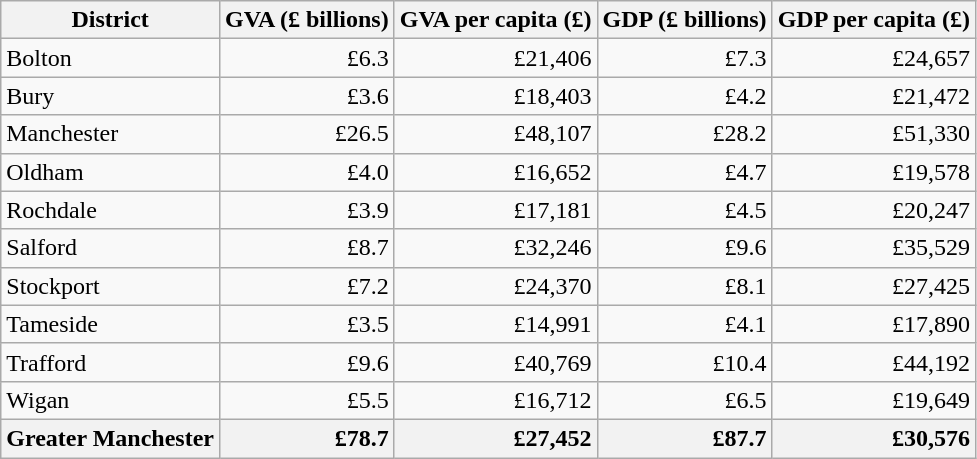<table class="wikitable sortable" style="text-align:right;">
<tr style="text-align:left;">
<th>District</th>
<th>GVA (£ billions)</th>
<th>GVA per capita (£)</th>
<th>GDP (£ billions)</th>
<th>GDP per capita (£)</th>
</tr>
<tr>
<td style="text-align:left;">Bolton</td>
<td>£6.3</td>
<td>£21,406</td>
<td>£7.3</td>
<td>£24,657</td>
</tr>
<tr>
<td style="text-align:left;">Bury</td>
<td>£3.6</td>
<td>£18,403</td>
<td>£4.2</td>
<td>£21,472</td>
</tr>
<tr>
<td style="text-align:left;">Manchester</td>
<td>£26.5</td>
<td>£48,107</td>
<td>£28.2</td>
<td>£51,330</td>
</tr>
<tr>
<td style="text-align:left;">Oldham</td>
<td>£4.0</td>
<td>£16,652</td>
<td>£4.7</td>
<td>£19,578</td>
</tr>
<tr>
<td style="text-align:left;">Rochdale</td>
<td>£3.9</td>
<td>£17,181</td>
<td>£4.5</td>
<td>£20,247</td>
</tr>
<tr>
<td style="text-align:left;">Salford</td>
<td>£8.7</td>
<td>£32,246</td>
<td>£9.6</td>
<td>£35,529</td>
</tr>
<tr>
<td style="text-align:left;">Stockport</td>
<td>£7.2</td>
<td>£24,370</td>
<td>£8.1</td>
<td>£27,425</td>
</tr>
<tr>
<td style="text-align:left;">Tameside</td>
<td>£3.5</td>
<td>£14,991</td>
<td>£4.1</td>
<td>£17,890</td>
</tr>
<tr>
<td style="text-align:left;">Trafford</td>
<td>£9.6</td>
<td>£40,769</td>
<td>£10.4</td>
<td>£44,192</td>
</tr>
<tr>
<td style="text-align:left;">Wigan</td>
<td>£5.5</td>
<td>£16,712</td>
<td>£6.5</td>
<td>£19,649</td>
</tr>
<tr>
<th style="text-align:left;">Greater Manchester</th>
<th style="text-align:right;">£78.7</th>
<th style="text-align:right;">£27,452</th>
<th style="text-align:right;">£87.7</th>
<th style="text-align:right;">£30,576</th>
</tr>
</table>
